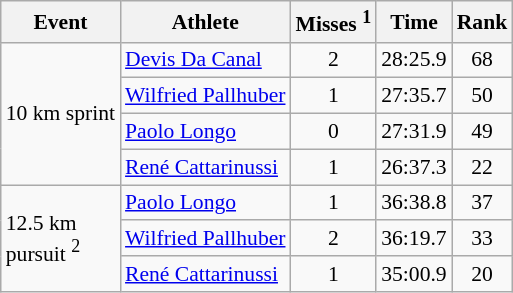<table class="wikitable" style="font-size:90%">
<tr>
<th>Event</th>
<th>Athlete</th>
<th>Misses <sup>1</sup></th>
<th>Time</th>
<th>Rank</th>
</tr>
<tr>
<td rowspan="4">10 km sprint</td>
<td><a href='#'>Devis Da Canal</a></td>
<td align="center">2</td>
<td align="center">28:25.9</td>
<td align="center">68</td>
</tr>
<tr>
<td><a href='#'>Wilfried Pallhuber</a></td>
<td align="center">1</td>
<td align="center">27:35.7</td>
<td align="center">50</td>
</tr>
<tr>
<td><a href='#'>Paolo Longo</a></td>
<td align="center">0</td>
<td align="center">27:31.9</td>
<td align="center">49</td>
</tr>
<tr>
<td><a href='#'>René Cattarinussi</a></td>
<td align="center">1</td>
<td align="center">26:37.3</td>
<td align="center">22</td>
</tr>
<tr>
<td rowspan="3">12.5 km <br> pursuit <sup>2</sup></td>
<td><a href='#'>Paolo Longo</a></td>
<td align="center">1</td>
<td align="center">36:38.8</td>
<td align="center">37</td>
</tr>
<tr>
<td><a href='#'>Wilfried Pallhuber</a></td>
<td align="center">2</td>
<td align="center">36:19.7</td>
<td align="center">33</td>
</tr>
<tr>
<td><a href='#'>René Cattarinussi</a></td>
<td align="center">1</td>
<td align="center">35:00.9</td>
<td align="center">20</td>
</tr>
</table>
